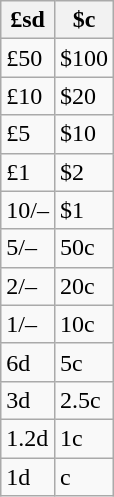<table class="wikitable">
<tr>
<th>£sd</th>
<th>$c</th>
</tr>
<tr>
<td>£50</td>
<td>$100</td>
</tr>
<tr>
<td>£10</td>
<td>$20</td>
</tr>
<tr>
<td>£5</td>
<td>$10</td>
</tr>
<tr>
<td>£1</td>
<td>$2</td>
</tr>
<tr>
<td>10/–</td>
<td>$1</td>
</tr>
<tr>
<td>5/–</td>
<td>50c</td>
</tr>
<tr>
<td>2/–</td>
<td>20c</td>
</tr>
<tr>
<td>1/–</td>
<td>10c</td>
</tr>
<tr>
<td>6d</td>
<td>5c</td>
</tr>
<tr>
<td>3d</td>
<td>2.5c</td>
</tr>
<tr>
<td>1.2d</td>
<td>1c</td>
</tr>
<tr>
<td>1d</td>
<td>c</td>
</tr>
</table>
